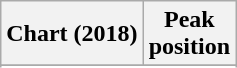<table class="wikitable plainrowheaders" style="text-align:center;">
<tr>
<th>Chart (2018)</th>
<th>Peak <br> position</th>
</tr>
<tr>
</tr>
<tr>
</tr>
</table>
